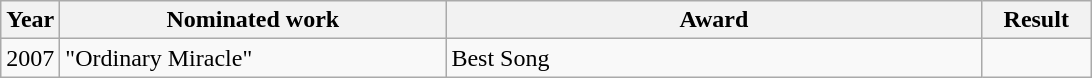<table class="wikitable">
<tr>
<th>Year</th>
<th width="250">Nominated work</th>
<th width="350">Award</th>
<th width="65">Result</th>
</tr>
<tr>
<td>2007</td>
<td>"Ordinary Miracle"</td>
<td>Best Song</td>
<td></td>
</tr>
</table>
